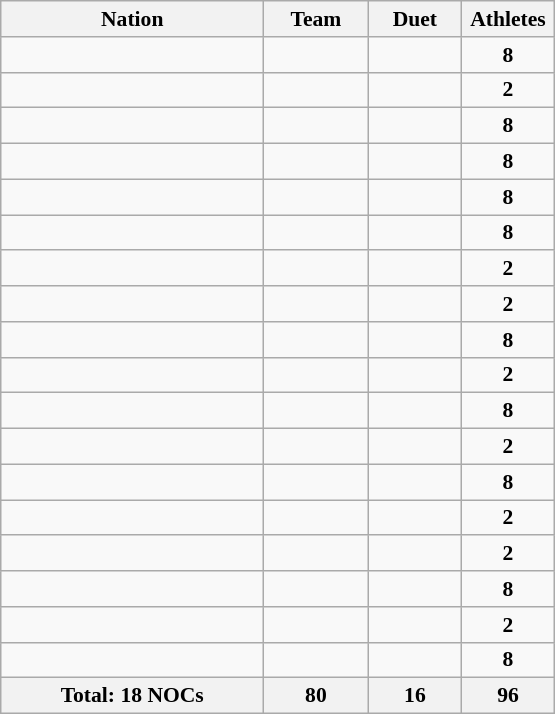<table class="wikitable sortable" width=370 style="text-align:center; font-size:90%">
<tr>
<th>Nation</th>
<th>Team</th>
<th>Duet</th>
<th width=55>Athletes</th>
</tr>
<tr>
<td style="text-align:left;"></td>
<td></td>
<td></td>
<td><strong>8</strong></td>
</tr>
<tr>
<td style="text-align:left;"></td>
<td></td>
<td></td>
<td><strong>2</strong></td>
</tr>
<tr>
<td style="text-align:left;"></td>
<td></td>
<td></td>
<td><strong>8</strong></td>
</tr>
<tr>
<td style="text-align:left;"></td>
<td></td>
<td></td>
<td><strong>8</strong></td>
</tr>
<tr>
<td style="text-align:left;"></td>
<td></td>
<td></td>
<td><strong>8</strong></td>
</tr>
<tr>
<td style="text-align:left;"></td>
<td></td>
<td></td>
<td><strong>8</strong></td>
</tr>
<tr>
<td style="text-align:left;"></td>
<td></td>
<td></td>
<td><strong>2</strong></td>
</tr>
<tr>
<td style="text-align:left;"></td>
<td></td>
<td></td>
<td><strong>2</strong></td>
</tr>
<tr>
<td style="text-align:left;"></td>
<td></td>
<td></td>
<td><strong>8</strong></td>
</tr>
<tr>
<td style="text-align:left;"></td>
<td></td>
<td></td>
<td><strong>2</strong></td>
</tr>
<tr>
<td style="text-align:left;"></td>
<td></td>
<td></td>
<td><strong>8</strong></td>
</tr>
<tr>
<td style="text-align:left;"></td>
<td></td>
<td></td>
<td><strong>2</strong></td>
</tr>
<tr>
<td style="text-align:left;"></td>
<td></td>
<td></td>
<td><strong>8</strong></td>
</tr>
<tr>
<td style="text-align:left;"></td>
<td></td>
<td></td>
<td><strong>2</strong></td>
</tr>
<tr>
<td style="text-align:left;"></td>
<td></td>
<td></td>
<td><strong>2</strong></td>
</tr>
<tr>
<td style="text-align:left;"></td>
<td></td>
<td></td>
<td><strong>8</strong></td>
</tr>
<tr>
<td style="text-align:left;"></td>
<td></td>
<td></td>
<td><strong>2</strong></td>
</tr>
<tr>
<td style="text-align:left;"></td>
<td></td>
<td></td>
<td><strong>8</strong></td>
</tr>
<tr>
<th>Total: 18 NOCs</th>
<th>80</th>
<th>16</th>
<th>96</th>
</tr>
</table>
